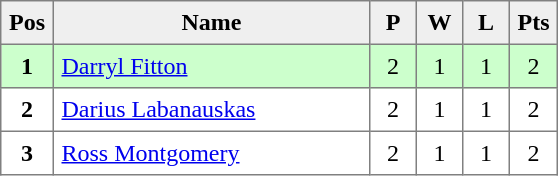<table style=border-collapse:collapse border=1 cellspacing=0 cellpadding=5>
<tr align=center bgcolor=#efefef>
<th width=20>Pos</th>
<th width=200>Name</th>
<th width=20>P</th>
<th width=20>W</th>
<th width=20>L</th>
<th width=20>Pts</th>
</tr>
<tr align=center style="background: #ccffcc;">
<td><strong>1</strong></td>
<td align="left">  <a href='#'>Darryl Fitton</a></td>
<td>2</td>
<td>1</td>
<td>1</td>
<td>2</td>
</tr>
<tr align=center>
<td><strong>2</strong></td>
<td align="left"> <a href='#'>Darius Labanauskas</a></td>
<td>2</td>
<td>1</td>
<td>1</td>
<td>2</td>
</tr>
<tr align=center>
<td><strong>3</strong></td>
<td align="left"> <a href='#'>Ross Montgomery</a></td>
<td>2</td>
<td>1</td>
<td>1</td>
<td>2</td>
</tr>
</table>
